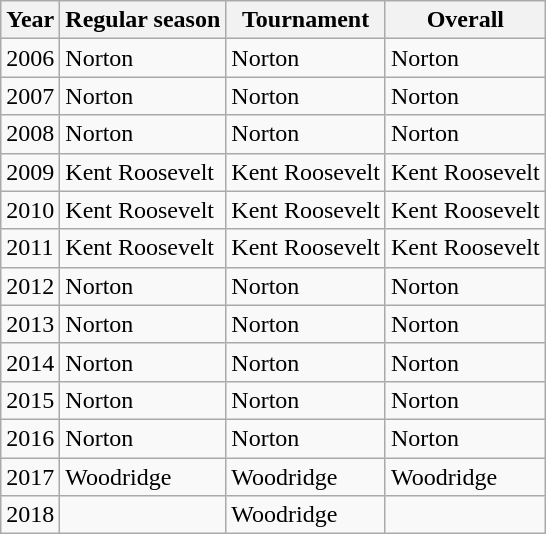<table class="wikitable">
<tr>
<th>Year</th>
<th>Regular season</th>
<th>Tournament</th>
<th>Overall</th>
</tr>
<tr>
<td>2006</td>
<td>Norton</td>
<td>Norton</td>
<td>Norton</td>
</tr>
<tr>
<td>2007</td>
<td>Norton</td>
<td>Norton</td>
<td>Norton</td>
</tr>
<tr>
<td>2008</td>
<td>Norton</td>
<td>Norton</td>
<td>Norton</td>
</tr>
<tr>
<td>2009</td>
<td>Kent Roosevelt</td>
<td>Kent Roosevelt</td>
<td>Kent Roosevelt</td>
</tr>
<tr>
<td>2010</td>
<td>Kent Roosevelt</td>
<td>Kent Roosevelt</td>
<td>Kent Roosevelt</td>
</tr>
<tr>
<td>2011</td>
<td>Kent Roosevelt</td>
<td>Kent Roosevelt</td>
<td>Kent Roosevelt</td>
</tr>
<tr>
<td>2012</td>
<td>Norton</td>
<td>Norton</td>
<td>Norton</td>
</tr>
<tr>
<td>2013</td>
<td>Norton</td>
<td>Norton</td>
<td>Norton</td>
</tr>
<tr>
<td>2014</td>
<td>Norton</td>
<td>Norton</td>
<td>Norton</td>
</tr>
<tr>
<td>2015</td>
<td>Norton</td>
<td>Norton</td>
<td>Norton</td>
</tr>
<tr>
<td>2016</td>
<td>Norton</td>
<td>Norton</td>
<td>Norton</td>
</tr>
<tr>
<td>2017</td>
<td>Woodridge</td>
<td>Woodridge</td>
<td>Woodridge</td>
</tr>
<tr>
<td>2018</td>
<td></td>
<td>Woodridge</td>
<td></td>
</tr>
</table>
